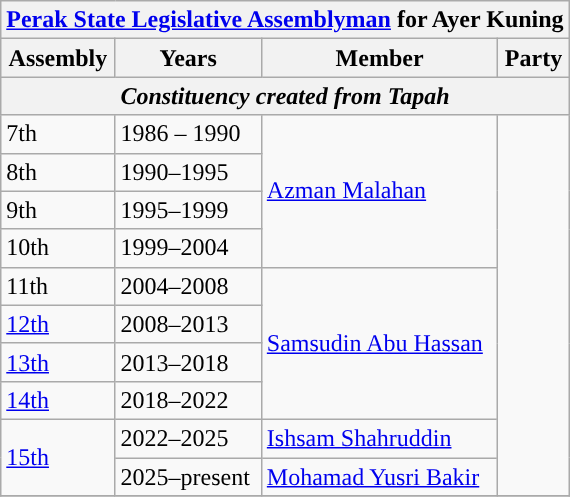<table class="wikitable">
<tr>
<th colspan="4"><a href='#'>Perak State Legislative Assemblyman</a> for Ayer Kuning</th>
</tr>
<tr>
<th>Assembly</th>
<th>Years</th>
<th>Member</th>
<th>Party</th>
</tr>
<tr>
<th colspan="4" align="center"><em>Constituency created from Tapah</em></th>
</tr>
<tr>
<td>7th</td>
<td>1986 – 1990</td>
<td rowspan="4"><a href='#'>Azman Malahan</a></td>
<td rowspan="10"></td>
</tr>
<tr>
<td>8th</td>
<td>1990–1995</td>
</tr>
<tr>
<td>9th</td>
<td>1995–1999</td>
</tr>
<tr>
<td>10th</td>
<td>1999–2004</td>
</tr>
<tr>
<td>11th</td>
<td>2004–2008</td>
<td rowspan="4"><a href='#'>Samsudin Abu Hassan</a></td>
</tr>
<tr>
<td><a href='#'>12th</a></td>
<td>2008–2013</td>
</tr>
<tr>
<td><a href='#'>13th</a></td>
<td>2013–2018</td>
</tr>
<tr>
<td><a href='#'>14th</a></td>
<td>2018–2022</td>
</tr>
<tr>
<td rowspan=2><a href='#'>15th</a></td>
<td>2022–2025</td>
<td><a href='#'>Ishsam Shahruddin</a></td>
</tr>
<tr>
<td>2025–present</td>
<td><a href='#'>Mohamad Yusri Bakir</a></td>
</tr>
<tr>
</tr>
</table>
